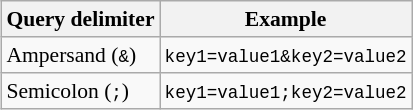<table class="wikitable" style="float: right; font-size: 0.9em; margin-left: 1em">
<tr>
<th>Query delimiter</th>
<th>Example</th>
</tr>
<tr>
<td>Ampersand (<code>&</code>)</td>
<td><code>key1=value1&key2=value2</code></td>
</tr>
<tr>
<td>Semicolon (<code>;</code>)</td>
<td><code>key1=value1;key2=value2</code></td>
</tr>
</table>
